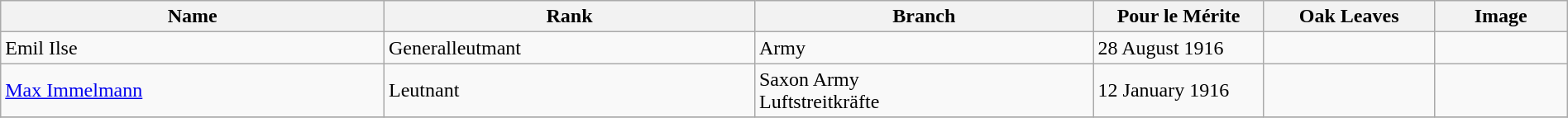<table class="wikitable" style="width:100%;">
<tr>
<th>Name</th>
<th>Rank</th>
<th>Branch</th>
<th width="130">Pour le Mérite</th>
<th width="130">Oak Leaves</th>
<th width="100">Image</th>
</tr>
<tr>
<td>Emil Ilse</td>
<td>Generalleutmant</td>
<td>Army</td>
<td>28 August 1916</td>
<td></td>
<td></td>
</tr>
<tr>
<td><a href='#'>Max Immelmann</a></td>
<td>Leutnant</td>
<td>Saxon Army<br>Luftstreitkräfte</td>
<td>12 January 1916</td>
<td></td>
<td></td>
</tr>
<tr>
</tr>
</table>
